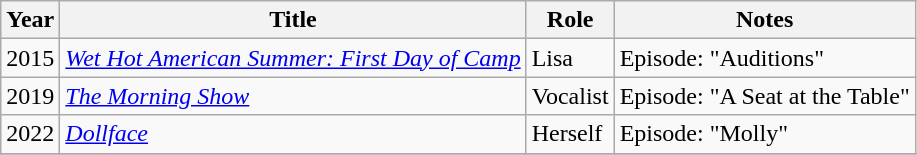<table class="wikitable sortable">
<tr>
<th>Year</th>
<th>Title</th>
<th>Role</th>
<th class="unsortable">Notes</th>
</tr>
<tr>
<td>2015</td>
<td><em><a href='#'>Wet Hot American Summer: First Day of Camp</a></em></td>
<td>Lisa</td>
<td>Episode: "Auditions"</td>
</tr>
<tr>
<td>2019</td>
<td><em><a href='#'>The Morning Show</a></em></td>
<td>Vocalist</td>
<td>Episode: "A Seat at the Table"</td>
</tr>
<tr>
<td>2022</td>
<td><em><a href='#'>Dollface</a></em></td>
<td>Herself</td>
<td>Episode: "Molly"</td>
</tr>
<tr>
</tr>
</table>
